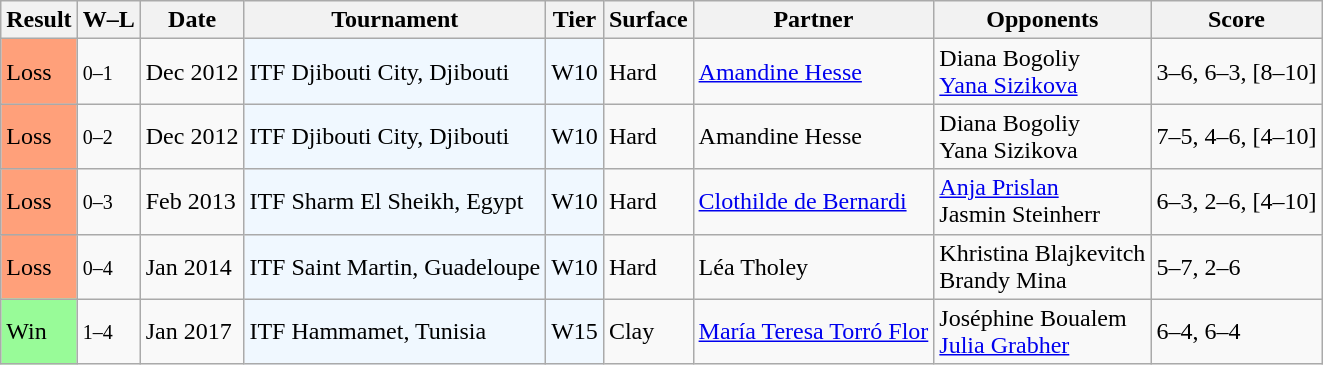<table class="sortable wikitable">
<tr>
<th>Result</th>
<th class="unsortable">W–L</th>
<th>Date</th>
<th>Tournament</th>
<th>Tier</th>
<th>Surface</th>
<th>Partner</th>
<th>Opponents</th>
<th class="unsortable">Score</th>
</tr>
<tr>
<td style="background:#ffa07a;">Loss</td>
<td><small>0–1</small></td>
<td>Dec 2012</td>
<td style="background:#f0f8ff;">ITF Djibouti City, Djibouti</td>
<td style="background:#f0f8ff;">W10</td>
<td>Hard</td>
<td> <a href='#'>Amandine Hesse</a></td>
<td> Diana Bogoliy <br>  <a href='#'>Yana Sizikova</a></td>
<td>3–6, 6–3, [8–10]</td>
</tr>
<tr>
<td style="background:#ffa07a;">Loss</td>
<td><small>0–2</small></td>
<td>Dec 2012</td>
<td style="background:#f0f8ff;">ITF Djibouti City, Djibouti</td>
<td style="background:#f0f8ff;">W10</td>
<td>Hard</td>
<td> Amandine Hesse</td>
<td> Diana Bogoliy <br>  Yana Sizikova</td>
<td>7–5, 4–6, [4–10]</td>
</tr>
<tr>
<td style="background:#ffa07a;">Loss</td>
<td><small>0–3</small></td>
<td>Feb 2013</td>
<td style="background:#f0f8ff;">ITF Sharm El Sheikh, Egypt</td>
<td style="background:#f0f8ff;">W10</td>
<td>Hard</td>
<td> <a href='#'>Clothilde de Bernardi</a></td>
<td> <a href='#'>Anja Prislan</a> <br>  Jasmin Steinherr</td>
<td>6–3, 2–6, [4–10]</td>
</tr>
<tr>
<td style="background:#ffa07a;">Loss</td>
<td><small>0–4</small></td>
<td>Jan 2014</td>
<td style="background:#f0f8ff;">ITF Saint Martin, Guadeloupe</td>
<td style="background:#f0f8ff;">W10</td>
<td>Hard</td>
<td> Léa Tholey</td>
<td> Khristina Blajkevitch <br>  Brandy Mina</td>
<td>5–7, 2–6</td>
</tr>
<tr>
<td style="background:#98fb98;">Win</td>
<td><small>1–4</small></td>
<td>Jan 2017</td>
<td style="background:#f0f8ff;">ITF Hammamet, Tunisia</td>
<td style="background:#f0f8ff;">W15</td>
<td>Clay</td>
<td> <a href='#'>María Teresa Torró Flor</a></td>
<td> Joséphine Boualem <br>  <a href='#'>Julia Grabher</a></td>
<td>6–4, 6–4</td>
</tr>
</table>
